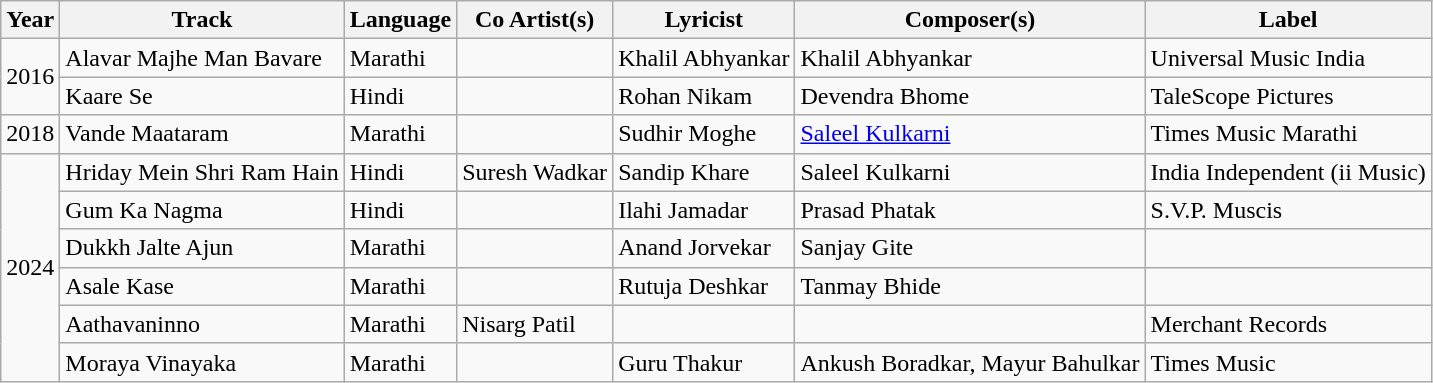<table class="wikitable">
<tr>
<th>Year</th>
<th>Track</th>
<th>Language</th>
<th>Co Artist(s)</th>
<th>Lyricist</th>
<th>Composer(s)</th>
<th>Label</th>
</tr>
<tr>
<td rowspan=2>2016</td>
<td>Alavar Majhe Man Bavare</td>
<td>Marathi</td>
<td></td>
<td>Khalil Abhyankar</td>
<td>Khalil Abhyankar</td>
<td>Universal Music India</td>
</tr>
<tr>
<td>Kaare Se</td>
<td>Hindi</td>
<td></td>
<td>Rohan Nikam</td>
<td>Devendra Bhome</td>
<td>TaleScope Pictures</td>
</tr>
<tr>
<td>2018</td>
<td>Vande Maataram</td>
<td>Marathi</td>
<td></td>
<td>Sudhir Moghe</td>
<td><a href='#'>Saleel Kulkarni</a></td>
<td>Times Music Marathi</td>
</tr>
<tr>
<td rowspan=6>2024</td>
<td>Hriday Mein Shri Ram Hain</td>
<td>Hindi</td>
<td>Suresh Wadkar</td>
<td>Sandip Khare</td>
<td>Saleel Kulkarni</td>
<td>India Independent (ii Music)</td>
</tr>
<tr>
<td>Gum Ka Nagma</td>
<td>Hindi</td>
<td></td>
<td>Ilahi Jamadar</td>
<td>Prasad Phatak</td>
<td>S.V.P. Muscis</td>
</tr>
<tr>
<td>Dukkh Jalte Ajun</td>
<td>Marathi</td>
<td></td>
<td>Anand Jorvekar</td>
<td>Sanjay Gite</td>
<td></td>
</tr>
<tr>
<td>Asale Kase</td>
<td>Marathi</td>
<td></td>
<td>Rutuja Deshkar</td>
<td>Tanmay Bhide</td>
<td></td>
</tr>
<tr>
<td>Aathavaninno</td>
<td>Marathi</td>
<td>Nisarg Patil</td>
<td></td>
<td></td>
<td>Merchant Records</td>
</tr>
<tr>
<td>Moraya Vinayaka</td>
<td>Marathi</td>
<td></td>
<td>Guru Thakur</td>
<td>Ankush Boradkar, Mayur Bahulkar</td>
<td>Times Music</td>
</tr>
</table>
